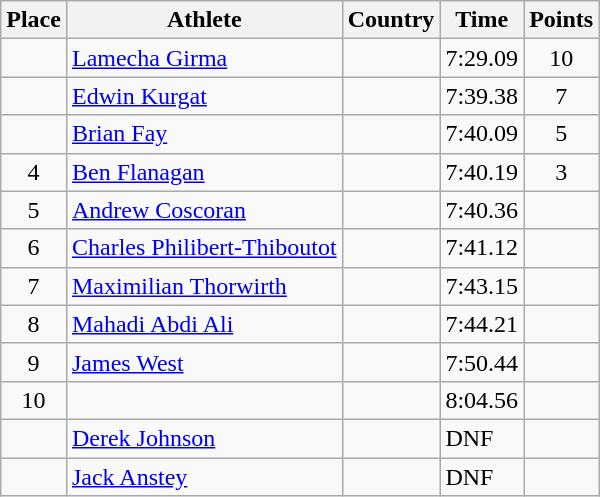<table class="wikitable">
<tr>
<th>Place</th>
<th>Athlete</th>
<th>Country</th>
<th>Time</th>
<th>Points</th>
</tr>
<tr>
<td align=center></td>
<td><a href='#'>Lamecha Girma</a></td>
<td></td>
<td>7:29.09</td>
<td align=center>10</td>
</tr>
<tr>
<td align=center></td>
<td><a href='#'>Edwin Kurgat</a></td>
<td></td>
<td>7:39.38</td>
<td align=center>7</td>
</tr>
<tr>
<td align=center></td>
<td><a href='#'>Brian Fay</a></td>
<td></td>
<td>7:40.09</td>
<td align=center>5</td>
</tr>
<tr>
<td align=center>4</td>
<td><a href='#'>Ben Flanagan</a></td>
<td></td>
<td>7:40.19</td>
<td align=center>3</td>
</tr>
<tr>
<td align=center>5</td>
<td><a href='#'>Andrew Coscoran</a></td>
<td></td>
<td>7:40.36</td>
<td align=center></td>
</tr>
<tr>
<td align=center>6</td>
<td><a href='#'>Charles Philibert-Thiboutot</a></td>
<td></td>
<td>7:41.12</td>
<td align=center></td>
</tr>
<tr>
<td align=center>7</td>
<td><a href='#'>Maximilian Thorwirth</a></td>
<td></td>
<td>7:43.15</td>
<td align=center></td>
</tr>
<tr>
<td align=center>8</td>
<td><a href='#'>Mahadi Abdi Ali</a></td>
<td></td>
<td>7:44.21</td>
<td align=center></td>
</tr>
<tr>
<td align=center>9</td>
<td><a href='#'>James West</a></td>
<td></td>
<td>7:50.44</td>
<td align=center></td>
</tr>
<tr>
<td align=center>10</td>
<td></td>
<td></td>
<td>8:04.56</td>
<td align=center></td>
</tr>
<tr>
<td align=center></td>
<td><a href='#'>Derek Johnson</a></td>
<td></td>
<td>DNF</td>
<td align=center></td>
</tr>
<tr>
<td align=center></td>
<td><a href='#'>Jack Anstey</a></td>
<td></td>
<td>DNF</td>
<td align=center></td>
</tr>
</table>
